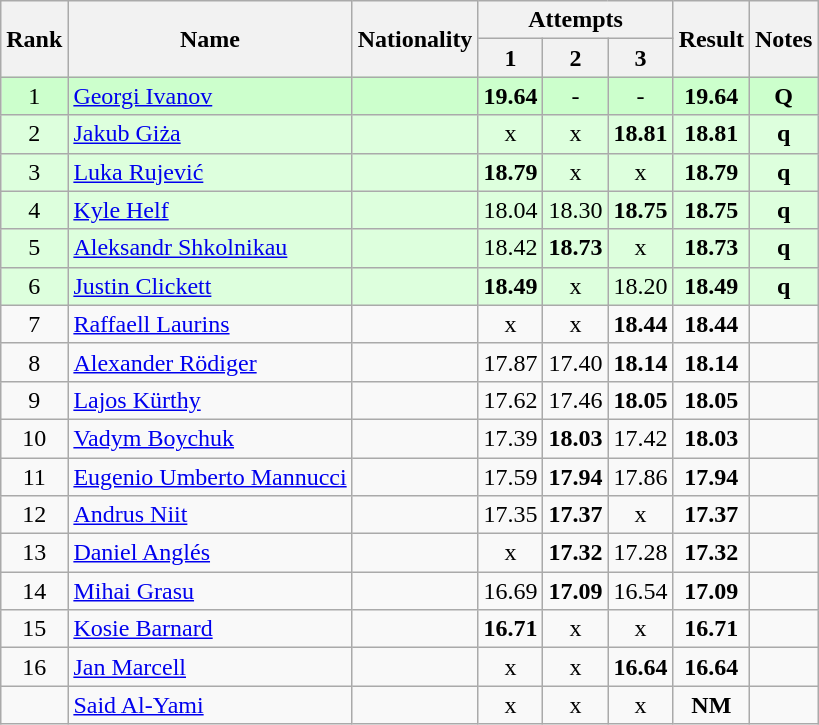<table class="wikitable sortable" style="text-align:center">
<tr>
<th rowspan=2>Rank</th>
<th rowspan=2>Name</th>
<th rowspan=2>Nationality</th>
<th colspan=3>Attempts</th>
<th rowspan=2>Result</th>
<th rowspan=2>Notes</th>
</tr>
<tr>
<th>1</th>
<th>2</th>
<th>3</th>
</tr>
<tr bgcolor=ccffcc>
<td>1</td>
<td align=left><a href='#'>Georgi Ivanov</a></td>
<td align=left></td>
<td><strong>19.64</strong></td>
<td>-</td>
<td>-</td>
<td><strong>19.64</strong></td>
<td><strong>Q</strong></td>
</tr>
<tr bgcolor=ddffdd>
<td>2</td>
<td align=left><a href='#'>Jakub Giża</a></td>
<td align=left></td>
<td>x</td>
<td>x</td>
<td><strong>18.81</strong></td>
<td><strong>18.81</strong></td>
<td><strong>q</strong></td>
</tr>
<tr bgcolor=ddffdd>
<td>3</td>
<td align=left><a href='#'>Luka Rujević</a></td>
<td align=left></td>
<td><strong>18.79</strong></td>
<td>x</td>
<td>x</td>
<td><strong>18.79</strong></td>
<td><strong>q</strong></td>
</tr>
<tr bgcolor=ddffdd>
<td>4</td>
<td align=left><a href='#'>Kyle Helf</a></td>
<td align=left></td>
<td>18.04</td>
<td>18.30</td>
<td><strong>18.75</strong></td>
<td><strong>18.75</strong></td>
<td><strong>q</strong></td>
</tr>
<tr bgcolor=ddffdd>
<td>5</td>
<td align=left><a href='#'>Aleksandr Shkolnikau</a></td>
<td align=left></td>
<td>18.42</td>
<td><strong>18.73</strong></td>
<td>x</td>
<td><strong>18.73</strong></td>
<td><strong>q</strong></td>
</tr>
<tr bgcolor=ddffdd>
<td>6</td>
<td align=left><a href='#'>Justin Clickett</a></td>
<td align=left></td>
<td><strong>18.49</strong></td>
<td>x</td>
<td>18.20</td>
<td><strong>18.49</strong></td>
<td><strong>q</strong></td>
</tr>
<tr>
<td>7</td>
<td align=left><a href='#'>Raffaell Laurins</a></td>
<td align=left></td>
<td>x</td>
<td>x</td>
<td><strong>18.44</strong></td>
<td><strong>18.44</strong></td>
<td></td>
</tr>
<tr>
<td>8</td>
<td align=left><a href='#'>Alexander Rödiger</a></td>
<td align=left></td>
<td>17.87</td>
<td>17.40</td>
<td><strong>18.14</strong></td>
<td><strong>18.14</strong></td>
<td></td>
</tr>
<tr>
<td>9</td>
<td align=left><a href='#'>Lajos Kürthy</a></td>
<td align=left></td>
<td>17.62</td>
<td>17.46</td>
<td><strong>18.05</strong></td>
<td><strong>18.05</strong></td>
<td></td>
</tr>
<tr>
<td>10</td>
<td align=left><a href='#'>Vadym Boychuk</a></td>
<td align=left></td>
<td>17.39</td>
<td><strong>18.03</strong></td>
<td>17.42</td>
<td><strong>18.03</strong></td>
<td></td>
</tr>
<tr>
<td>11</td>
<td align=left><a href='#'>Eugenio Umberto Mannucci</a></td>
<td align=left></td>
<td>17.59</td>
<td><strong>17.94</strong></td>
<td>17.86</td>
<td><strong>17.94</strong></td>
<td></td>
</tr>
<tr>
<td>12</td>
<td align=left><a href='#'>Andrus Niit</a></td>
<td align=left></td>
<td>17.35</td>
<td><strong>17.37</strong></td>
<td>x</td>
<td><strong>17.37</strong></td>
<td></td>
</tr>
<tr>
<td>13</td>
<td align=left><a href='#'>Daniel Anglés</a></td>
<td align=left></td>
<td>x</td>
<td><strong>17.32</strong></td>
<td>17.28</td>
<td><strong>17.32</strong></td>
<td></td>
</tr>
<tr>
<td>14</td>
<td align=left><a href='#'>Mihai Grasu</a></td>
<td align=left></td>
<td>16.69</td>
<td><strong>17.09</strong></td>
<td>16.54</td>
<td><strong>17.09</strong></td>
<td></td>
</tr>
<tr>
<td>15</td>
<td align=left><a href='#'>Kosie Barnard</a></td>
<td align=left></td>
<td><strong>16.71</strong></td>
<td>x</td>
<td>x</td>
<td><strong>16.71</strong></td>
<td></td>
</tr>
<tr>
<td>16</td>
<td align=left><a href='#'>Jan Marcell</a></td>
<td align=left></td>
<td>x</td>
<td>x</td>
<td><strong>16.64</strong></td>
<td><strong>16.64</strong></td>
<td></td>
</tr>
<tr>
<td></td>
<td align=left><a href='#'>Said Al-Yami</a></td>
<td align=left></td>
<td>x</td>
<td>x</td>
<td>x</td>
<td><strong>NM</strong></td>
<td></td>
</tr>
</table>
